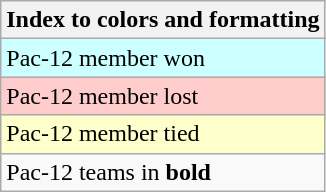<table class="wikitable">
<tr>
<th>Index to colors and formatting</th>
</tr>
<tr style="background:#cff;">
<td>Pac-12 member won</td>
</tr>
<tr style="background:#fcc;">
<td>Pac-12 member lost</td>
</tr>
<tr style="background:#ffc;">
<td>Pac-12 member tied</td>
</tr>
<tr>
<td>Pac-12 teams in <strong>bold</strong></td>
</tr>
</table>
